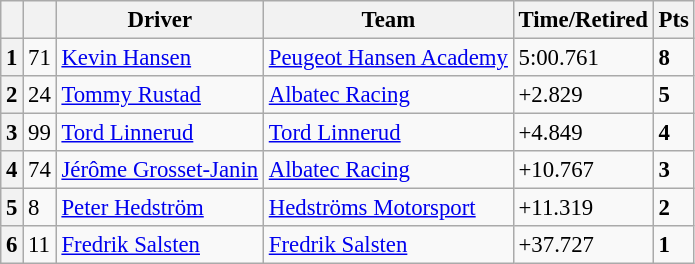<table class=wikitable style="font-size:95%">
<tr>
<th></th>
<th></th>
<th>Driver</th>
<th>Team</th>
<th>Time/Retired</th>
<th>Pts</th>
</tr>
<tr>
<th>1</th>
<td>71</td>
<td> <a href='#'>Kevin Hansen</a></td>
<td><a href='#'>Peugeot Hansen Academy</a></td>
<td>5:00.761</td>
<td><strong>8</strong></td>
</tr>
<tr>
<th>2</th>
<td>24</td>
<td> <a href='#'>Tommy Rustad</a></td>
<td><a href='#'>Albatec Racing</a></td>
<td>+2.829</td>
<td><strong>5</strong></td>
</tr>
<tr>
<th>3</th>
<td>99</td>
<td> <a href='#'>Tord Linnerud</a></td>
<td><a href='#'>Tord Linnerud</a></td>
<td>+4.849</td>
<td><strong>4</strong></td>
</tr>
<tr>
<th>4</th>
<td>74</td>
<td> <a href='#'>Jérôme Grosset-Janin</a></td>
<td><a href='#'>Albatec Racing</a></td>
<td>+10.767</td>
<td><strong>3</strong></td>
</tr>
<tr>
<th>5</th>
<td>8</td>
<td> <a href='#'>Peter Hedström</a></td>
<td><a href='#'>Hedströms Motorsport</a></td>
<td>+11.319</td>
<td><strong>2</strong></td>
</tr>
<tr>
<th>6</th>
<td>11</td>
<td> <a href='#'>Fredrik Salsten</a></td>
<td><a href='#'>Fredrik Salsten</a></td>
<td>+37.727</td>
<td><strong>1</strong></td>
</tr>
</table>
